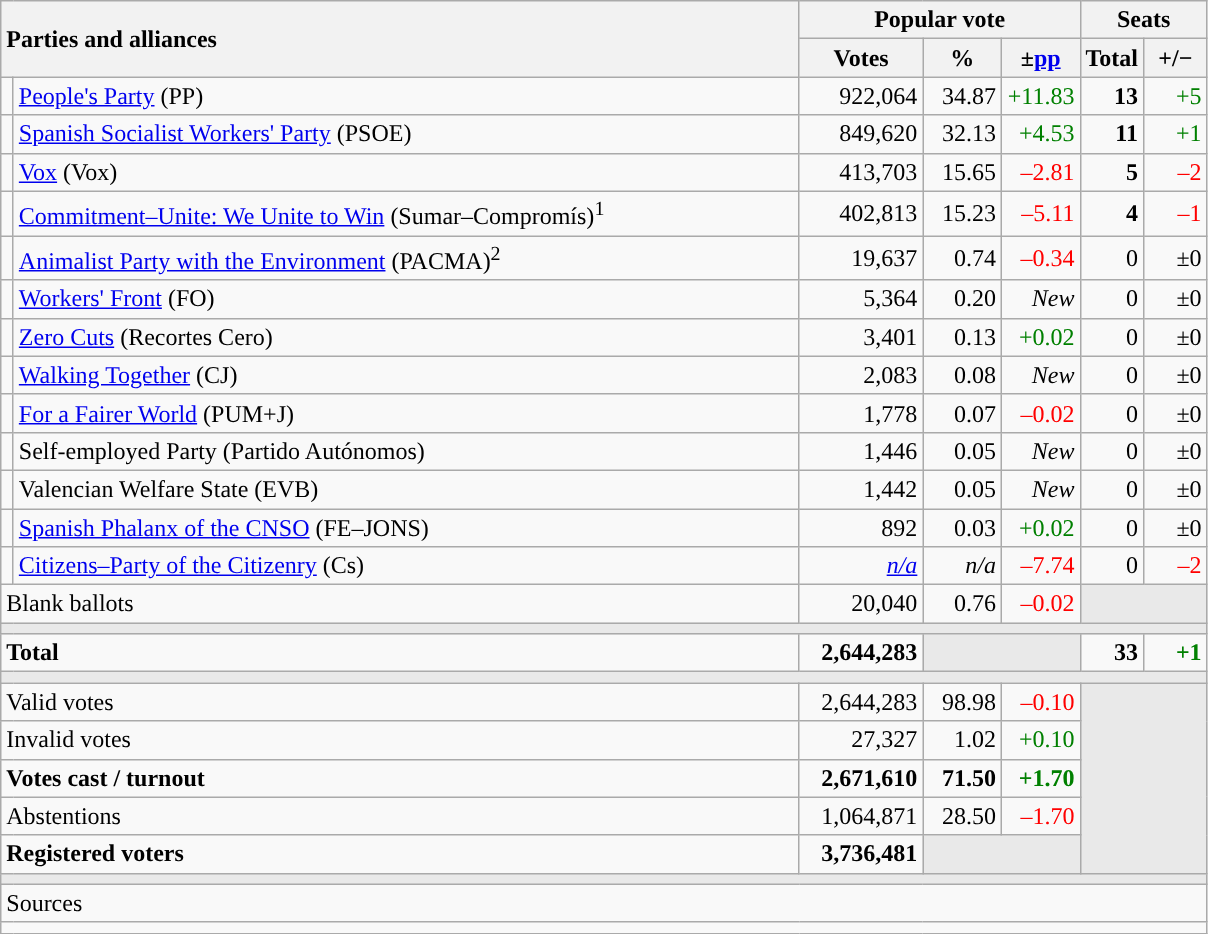<table class="wikitable" style="text-align:right;">
<tr>
<th style="text-align:left;" rowspan="2" colspan="2" width="525">Parties and alliances</th>
<th colspan="3">Popular vote</th>
<th colspan="2">Seats</th>
</tr>
<tr>
<th width="75">Votes</th>
<th width="45">%</th>
<th width="45">±<a href='#'>pp</a></th>
<th width="35">Total</th>
<th width="35">+/−</th>
</tr>
<tr>
<td width="1" style="color:inherit;background:"></td>
<td align="left"><a href='#'>People's Party</a> (PP)</td>
<td>922,064</td>
<td>34.87</td>
<td style="color:green;">+11.83</td>
<td><strong>13</strong></td>
<td style="color:green;">+5</td>
</tr>
<tr>
<td style="color:inherit;background:"></td>
<td align="left"><a href='#'>Spanish Socialist Workers' Party</a> (PSOE)</td>
<td>849,620</td>
<td>32.13</td>
<td style="color:green;">+4.53</td>
<td><strong>11</strong></td>
<td style="color:green;">+1</td>
</tr>
<tr>
<td style="color:inherit;background:"></td>
<td align="left"><a href='#'>Vox</a> (Vox)</td>
<td>413,703</td>
<td>15.65</td>
<td style="color:red;">–2.81</td>
<td><strong>5</strong></td>
<td style="color:red;">–2</td>
</tr>
<tr>
<td style="color:inherit;background:"></td>
<td align="left"><a href='#'>Commitment–Unite: We Unite to Win</a> (Sumar–Compromís)<sup>1</sup></td>
<td>402,813</td>
<td>15.23</td>
<td style="color:red;">–5.11</td>
<td><strong>4</strong></td>
<td style="color:red;">–1</td>
</tr>
<tr>
<td style="color:inherit;background:"></td>
<td align="left"><a href='#'>Animalist Party with the Environment</a> (PACMA)<sup>2</sup></td>
<td>19,637</td>
<td>0.74</td>
<td style="color:red;">–0.34</td>
<td>0</td>
<td>±0</td>
</tr>
<tr>
<td style="color:inherit;background:"></td>
<td align="left"><a href='#'>Workers' Front</a> (FO)</td>
<td>5,364</td>
<td>0.20</td>
<td><em>New</em></td>
<td>0</td>
<td>±0</td>
</tr>
<tr>
<td style="color:inherit;background:"></td>
<td align="left"><a href='#'>Zero Cuts</a> (Recortes Cero)</td>
<td>3,401</td>
<td>0.13</td>
<td style="color:green;">+0.02</td>
<td>0</td>
<td>±0</td>
</tr>
<tr>
<td style="color:inherit;background:"></td>
<td align="left"><a href='#'>Walking Together</a> (CJ)</td>
<td>2,083</td>
<td>0.08</td>
<td><em>New</em></td>
<td>0</td>
<td>±0</td>
</tr>
<tr>
<td style="color:inherit;background:"></td>
<td align="left"><a href='#'>For a Fairer World</a> (PUM+J)</td>
<td>1,778</td>
<td>0.07</td>
<td style="color:red;">–0.02</td>
<td>0</td>
<td>±0</td>
</tr>
<tr>
<td style="color:inherit;background:"></td>
<td align="left">Self-employed Party (Partido Autónomos)</td>
<td>1,446</td>
<td>0.05</td>
<td><em>New</em></td>
<td>0</td>
<td>±0</td>
</tr>
<tr>
<td style="color:inherit;background:"></td>
<td align="left">Valencian Welfare State (EVB)</td>
<td>1,442</td>
<td>0.05</td>
<td><em>New</em></td>
<td>0</td>
<td>±0</td>
</tr>
<tr>
<td style="color:inherit;background:"></td>
<td align="left"><a href='#'>Spanish Phalanx of the CNSO</a> (FE–JONS)</td>
<td>892</td>
<td>0.03</td>
<td style="color:green;">+0.02</td>
<td>0</td>
<td>±0</td>
</tr>
<tr>
<td style="color:inherit;background:"></td>
<td align="left"><a href='#'>Citizens–Party of the Citizenry</a> (Cs)</td>
<td><em><a href='#'>n/a</a></em></td>
<td><em>n/a</em></td>
<td style="color:red;">–7.74</td>
<td>0</td>
<td style="color:red;">–2</td>
</tr>
<tr>
<td align="left" colspan="2">Blank ballots</td>
<td>20,040</td>
<td>0.76</td>
<td style="color:red;">–0.02</td>
<td bgcolor="#E9E9E9" colspan="2"></td>
</tr>
<tr>
<td colspan="7" bgcolor="#E9E9E9"></td>
</tr>
<tr style="font-weight:bold;">
<td align="left" colspan="2">Total</td>
<td>2,644,283</td>
<td bgcolor="#E9E9E9" colspan="2"></td>
<td>33</td>
<td style="color:green;">+1</td>
</tr>
<tr>
<td colspan="7" bgcolor="#E9E9E9"></td>
</tr>
<tr>
<td align="left" colspan="2">Valid votes</td>
<td>2,644,283</td>
<td>98.98</td>
<td style="color:red;">–0.10</td>
<td bgcolor="#E9E9E9" colspan="2" rowspan="5"></td>
</tr>
<tr>
<td align="left" colspan="2">Invalid votes</td>
<td>27,327</td>
<td>1.02</td>
<td style="color:green;">+0.10</td>
</tr>
<tr style="font-weight:bold;">
<td align="left" colspan="2">Votes cast / turnout</td>
<td>2,671,610</td>
<td>71.50</td>
<td style="color:green;">+1.70</td>
</tr>
<tr>
<td align="left" colspan="2">Abstentions</td>
<td>1,064,871</td>
<td>28.50</td>
<td style="color:red;">–1.70</td>
</tr>
<tr style="font-weight:bold;">
<td align="left" colspan="2">Registered voters</td>
<td>3,736,481</td>
<td bgcolor="#E9E9E9" colspan="2"></td>
</tr>
<tr>
<td colspan="7" bgcolor="#E9E9E9"></td>
</tr>
<tr>
<td align="left" colspan="7">Sources</td>
</tr>
<tr>
<td colspan="7" style="text-align:left; max-width:790px;"></td>
</tr>
</table>
